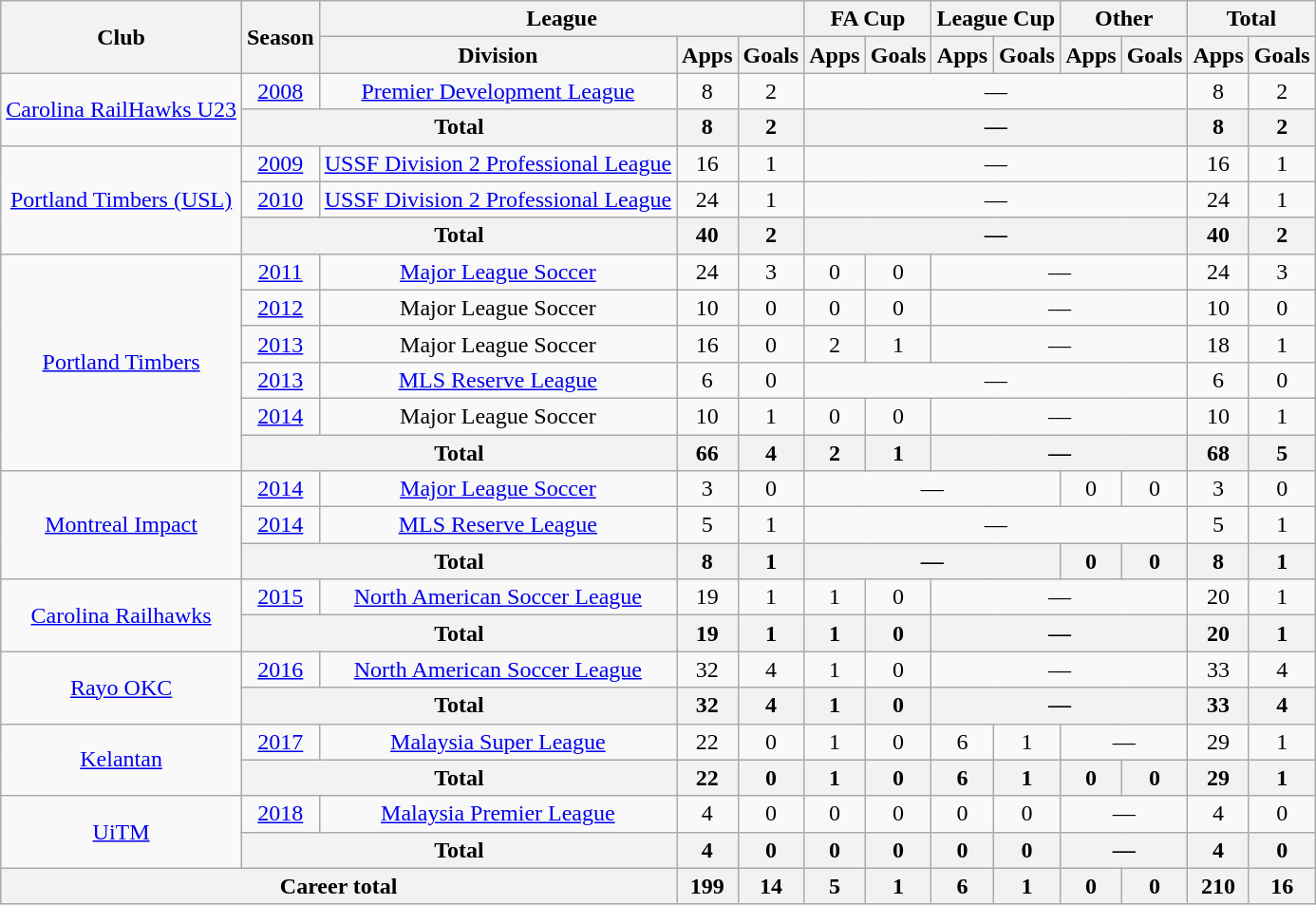<table class="wikitable" style="text-align: center;">
<tr>
<th rowspan="2">Club</th>
<th rowspan="2">Season</th>
<th colspan="3">League</th>
<th colspan="2">FA Cup</th>
<th colspan="2">League Cup</th>
<th colspan="2">Other</th>
<th colspan="2">Total</th>
</tr>
<tr>
<th>Division</th>
<th>Apps</th>
<th>Goals</th>
<th>Apps</th>
<th>Goals</th>
<th>Apps</th>
<th>Goals</th>
<th>Apps</th>
<th>Goals</th>
<th>Apps</th>
<th>Goals</th>
</tr>
<tr>
<td rowspan="2"><a href='#'>Carolina RailHawks U23</a></td>
<td><a href='#'>2008</a></td>
<td><a href='#'>Premier Development League</a></td>
<td>8</td>
<td>2</td>
<td colspan="6">—</td>
<td>8</td>
<td>2</td>
</tr>
<tr>
<th colspan="2">Total</th>
<th>8</th>
<th>2</th>
<th colspan="6">—</th>
<th>8</th>
<th>2</th>
</tr>
<tr>
<td rowspan="3"><a href='#'>Portland Timbers (USL)</a></td>
<td><a href='#'>2009</a></td>
<td><a href='#'>USSF Division 2 Professional League</a></td>
<td>16</td>
<td>1</td>
<td colspan="6">—</td>
<td>16</td>
<td>1</td>
</tr>
<tr>
<td><a href='#'>2010</a></td>
<td><a href='#'>USSF Division 2 Professional League</a></td>
<td>24</td>
<td>1</td>
<td colspan="6">—</td>
<td>24</td>
<td>1</td>
</tr>
<tr>
<th colspan="2">Total</th>
<th>40</th>
<th>2</th>
<th colspan="6">—</th>
<th>40</th>
<th>2</th>
</tr>
<tr>
<td rowspan="6"><a href='#'>Portland Timbers</a></td>
<td><a href='#'>2011</a></td>
<td><a href='#'>Major League Soccer</a></td>
<td>24</td>
<td>3</td>
<td>0</td>
<td>0</td>
<td colspan="4">—</td>
<td>24</td>
<td>3</td>
</tr>
<tr>
<td><a href='#'>2012</a></td>
<td>Major League Soccer</td>
<td>10</td>
<td>0</td>
<td>0</td>
<td>0</td>
<td colspan="4">—</td>
<td>10</td>
<td>0</td>
</tr>
<tr>
<td><a href='#'>2013</a></td>
<td>Major League Soccer</td>
<td>16</td>
<td>0</td>
<td>2</td>
<td>1</td>
<td colspan="4">—</td>
<td>18</td>
<td>1</td>
</tr>
<tr>
<td><a href='#'>2013</a></td>
<td><a href='#'>MLS Reserve League</a></td>
<td>6</td>
<td>0</td>
<td colspan="6">—</td>
<td>6</td>
<td>0</td>
</tr>
<tr>
<td><a href='#'>2014</a></td>
<td>Major League Soccer</td>
<td>10</td>
<td>1</td>
<td>0</td>
<td>0</td>
<td colspan="4">—</td>
<td>10</td>
<td>1</td>
</tr>
<tr>
<th colspan="2">Total</th>
<th>66</th>
<th>4</th>
<th>2</th>
<th>1</th>
<th colspan="4">—</th>
<th>68</th>
<th>5</th>
</tr>
<tr>
<td rowspan="3"><a href='#'>Montreal Impact</a></td>
<td><a href='#'>2014</a></td>
<td><a href='#'>Major League Soccer</a></td>
<td>3</td>
<td>0</td>
<td colspan="4">—</td>
<td>0</td>
<td>0</td>
<td>3</td>
<td>0</td>
</tr>
<tr>
<td><a href='#'>2014</a></td>
<td><a href='#'>MLS Reserve League</a></td>
<td>5</td>
<td>1</td>
<td colspan="6">—</td>
<td>5</td>
<td>1</td>
</tr>
<tr>
<th colspan="2">Total</th>
<th>8</th>
<th>1</th>
<th colspan="4">—</th>
<th>0</th>
<th>0</th>
<th>8</th>
<th>1</th>
</tr>
<tr>
<td rowspan="2"><a href='#'>Carolina Railhawks</a></td>
<td><a href='#'>2015</a></td>
<td><a href='#'>North American Soccer League</a></td>
<td>19</td>
<td>1</td>
<td>1</td>
<td>0</td>
<td colspan="4">—</td>
<td>20</td>
<td>1</td>
</tr>
<tr>
<th colspan="2">Total</th>
<th>19</th>
<th>1</th>
<th>1</th>
<th>0</th>
<th colspan="4">—</th>
<th>20</th>
<th>1</th>
</tr>
<tr>
<td rowspan="2"><a href='#'>Rayo OKC</a></td>
<td><a href='#'>2016</a></td>
<td><a href='#'>North American Soccer League</a></td>
<td>32</td>
<td>4</td>
<td>1</td>
<td>0</td>
<td colspan="4">—</td>
<td>33</td>
<td>4</td>
</tr>
<tr>
<th colspan="2">Total</th>
<th>32</th>
<th>4</th>
<th>1</th>
<th>0</th>
<th colspan="4">—</th>
<th>33</th>
<th>4</th>
</tr>
<tr>
<td rowspan="2"><a href='#'>Kelantan</a></td>
<td><a href='#'>2017</a></td>
<td><a href='#'>Malaysia Super League</a></td>
<td>22</td>
<td>0</td>
<td>1</td>
<td>0</td>
<td>6</td>
<td>1</td>
<td colspan="2">—</td>
<td>29</td>
<td>1</td>
</tr>
<tr>
<th colspan="2">Total</th>
<th>22</th>
<th>0</th>
<th>1</th>
<th>0</th>
<th>6</th>
<th>1</th>
<th>0</th>
<th>0</th>
<th>29</th>
<th>1</th>
</tr>
<tr>
<td rowspan="2"><a href='#'>UiTM</a></td>
<td><a href='#'>2018</a></td>
<td><a href='#'>Malaysia Premier League</a></td>
<td>4</td>
<td>0</td>
<td>0</td>
<td>0</td>
<td>0</td>
<td>0</td>
<td colspan="2">—</td>
<td>4</td>
<td>0</td>
</tr>
<tr>
<th colspan="2">Total</th>
<th>4</th>
<th>0</th>
<th>0</th>
<th>0</th>
<th>0</th>
<th>0</th>
<th colspan="2">—</th>
<th>4</th>
<th>0</th>
</tr>
<tr>
<th colspan="3">Career total</th>
<th>199</th>
<th>14</th>
<th>5</th>
<th>1</th>
<th>6</th>
<th>1</th>
<th>0</th>
<th>0</th>
<th>210</th>
<th>16</th>
</tr>
</table>
